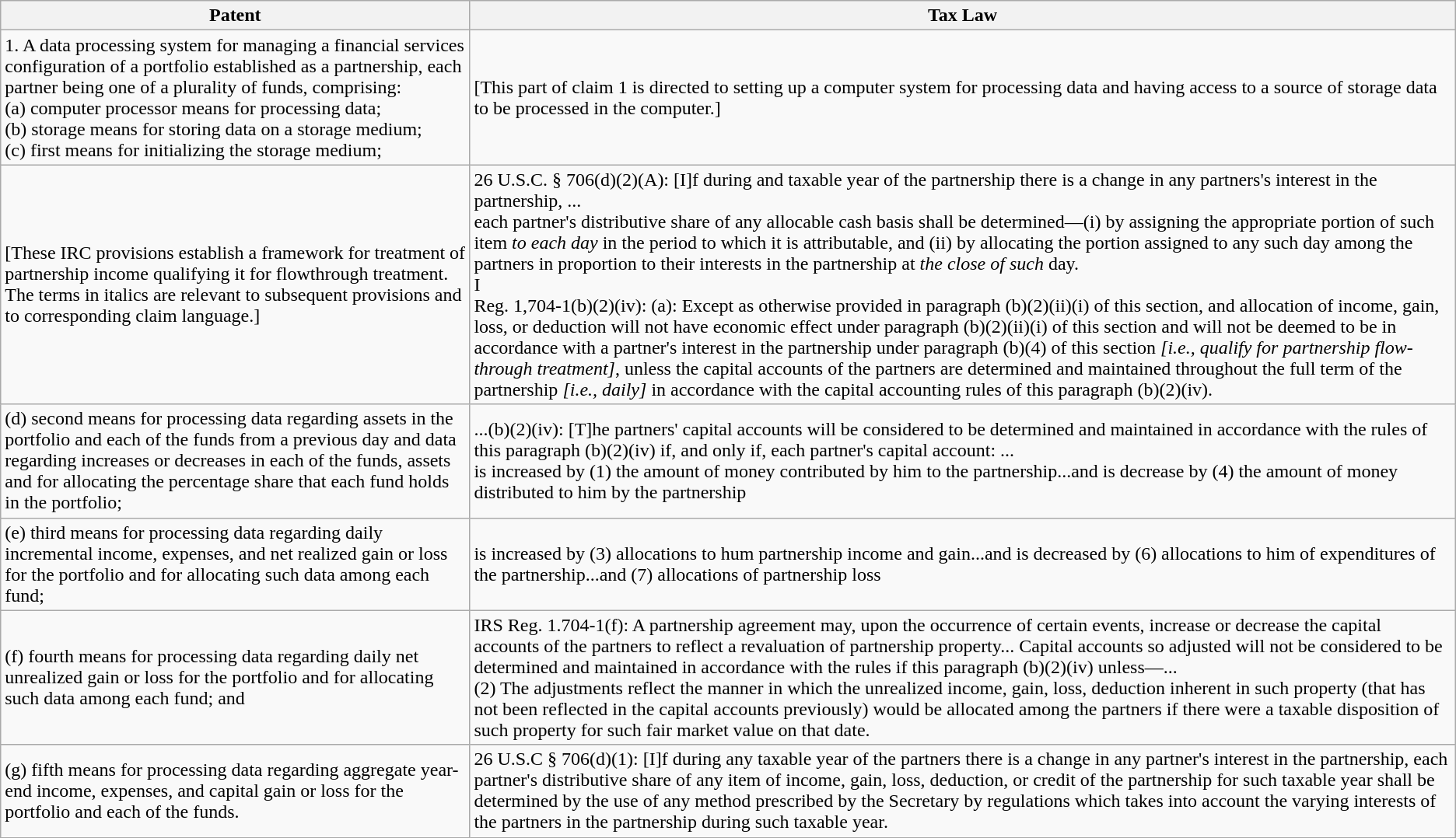<table class="wikitable">
<tr>
<th>Patent</th>
<th>Tax Law</th>
</tr>
<tr>
<td>1. A data processing system for managing a financial services configuration of a portfolio established as a partnership, each partner being one of a plurality of funds, comprising:<br>(a) computer processor means for processing data;<br>(b) storage means for storing data on a storage medium;<br>(c) first means for initializing the storage medium;</td>
<td>[This part of claim 1 is directed to setting up a computer system for processing data and having access to a source of storage data to be processed in the computer.]</td>
</tr>
<tr>
<td>[These IRC provisions establish a framework for treatment of partnership income qualifying it for flowthrough treatment. The terms in italics are relevant to subsequent provisions and to corresponding claim language.]</td>
<td>26 U.S.C. § 706(d)(2)(A):    [I]f during and taxable year of the partnership there is a change in any partners's interest in the partnership, ...<br>each partner's distributive share of any allocable cash basis shall be determined—(i) by assigning the appropriate portion of such item <em>to each day</em> in the period to which it is attributable, and (ii) by allocating the portion assigned to any such day among the partners in proportion to their interests in the partnership at <em>the close of such</em> day.<br>I<br>Reg. 1,704-1(b)(2)(iv): (a): Except as otherwise provided in paragraph (b)(2)(ii)(i) of this section, and allocation of income, gain, loss, or deduction will not have economic effect under paragraph (b)(2)(ii)(i) of this section and will not be deemed to be in accordance with a partner's interest in the partnership under paragraph (b)(4) of this section <em>[i.e., qualify for partnership flow-through treatment]</em>, unless the capital accounts of the partners are determined and maintained throughout the full term of the partnership <em>[i.e., daily]</em> in accordance with the capital accounting rules of this paragraph (b)(2)(iv).</td>
</tr>
<tr>
<td>(d) second means for processing data regarding assets in the portfolio and each of the funds from a previous day and data regarding increases or decreases in each of the funds, assets and for allocating the percentage share that each fund holds in the portfolio;</td>
<td>...(b)(2)(iv):    [T]he partners' capital accounts will be considered to be determined and maintained in accordance with the rules of this paragraph (b)(2)(iv) if, and only if, each partner's capital account: ...<br>is increased by (1) the amount of money contributed by him to the partnership...and is decrease by (4) the amount of money distributed to him by the partnership</td>
</tr>
<tr>
<td>(e) third means for processing data regarding daily incremental income, expenses, and net realized gain or loss for the portfolio and for allocating such data among each fund;</td>
<td>is increased by (3) allocations to hum partnership income and gain...and is decreased by (6) allocations to him of expenditures of the partnership...and (7) allocations of partnership loss</td>
</tr>
<tr>
<td>(f) fourth means for processing data regarding daily net unrealized gain or loss for the portfolio and for allocating such data among each fund; and</td>
<td>IRS Reg. 1.704-1(f):    A partnership agreement may, upon the occurrence of certain events, increase or decrease the capital accounts of the partners to reflect a revaluation of partnership property... Capital accounts so adjusted will not be considered to be determined and maintained in accordance with the rules if this paragraph (b)(2)(iv) unless—...<br>(2) The adjustments reflect the manner in which the unrealized income, gain, loss, deduction inherent in such property (that has not been reflected in the capital accounts previously) would be allocated among the partners if there were a taxable disposition of such property for such fair market value on that date.</td>
</tr>
<tr>
<td>(g) fifth means for processing data regarding aggregate year-end income, expenses, and capital gain or loss for the portfolio and each of the funds.</td>
<td>26 U.S.C § 706(d)(1):    [I]f during any taxable year of the partners there is a change in any partner's interest in the partnership, each partner's distributive share of any item of income, gain, loss, deduction, or credit of the partnership for such taxable year shall be determined by the use of any method prescribed by the Secretary by regulations which takes into account the varying interests of the partners in the partnership during such taxable year.</td>
</tr>
</table>
